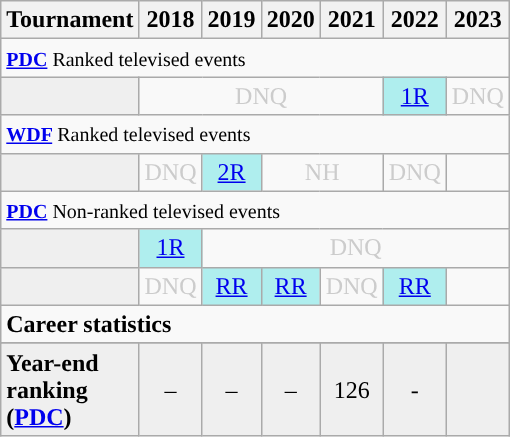<table class="wikitable" style="width:20%; margin:0">
<tr>
<th>Tournament</th>
<th>2018</th>
<th>2019</th>
<th>2020</th>
<th>2021</th>
<th>2022</th>
<th>2023</th>
</tr>
<tr>
<td colspan="7" style="text-align:left"><small><strong><a href='#'>PDC</a> </strong>Ranked televised events</small></td>
</tr>
<tr>
<td style="background:#efefef;"></td>
<td colspan="4" style="text-align:center; color:#ccc;">DNQ</td>
<td style="text-align:center; background:#afeeee;"><a href='#'>1R</a></td>
<td style="text-align:center; color:#ccc;">DNQ</td>
</tr>
<tr>
<td colspan="7" style="text-align:left"><small><strong><a href='#'>WDF</a> </strong>Ranked televised events</small></td>
</tr>
<tr>
<td style="background:#efefef;"></td>
<td style="text-align:center; color:#ccc;">DNQ</td>
<td style="text-align:center; background:#afeeee;"><a href='#'>2R</a></td>
<td colspan="2" style="text-align:center; color:#ccc;">NH</td>
<td style="text-align:center; color:#ccc;">DNQ</td>
<td></td>
</tr>
<tr>
<td colspan="7" style="text-align:left"><small><strong><a href='#'>PDC</a> </strong>Non-ranked televised events</small></td>
</tr>
<tr>
<td style="background:#efefef;"></td>
<td style="text-align:center; background:#afeeee;"><a href='#'>1R</a></td>
<td colspan="5" style="text-align:center; color:#ccc;">DNQ</td>
</tr>
<tr>
<td style="background:#efefef;"></td>
<td style="text-align:center; color:#ccc;">DNQ</td>
<td style="text-align:center; background:#afeeee;"><a href='#'>RR</a></td>
<td style="text-align:center; background:#afeeee;"><a href='#'>RR</a></td>
<td style="text-align:center; color:#ccc;">DNQ</td>
<td style="text-align:center; background:#afeeee;"><a href='#'>RR</a></td>
<td></td>
</tr>
<tr>
<td colspan="7" style="text-align:left"><strong>Career statistics</strong></td>
</tr>
<tr>
</tr>
<tr style="background:#efefef">
<td style="text-align:left"><strong>Year-end ranking (<a href='#'>PDC</a>)</strong></td>
<td style="text-align:center;">–</td>
<td style="text-align:center;">–</td>
<td style="text-align:center;">–</td>
<td style="text-align:center;">126</td>
<td style="text-align:center;">-</td>
<td style="text-align:center;"></td>
</tr>
</table>
